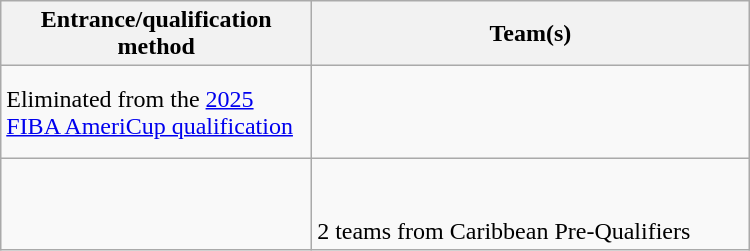<table class="wikitable" style="width: 500px;">
<tr>
<th style="width: 20%;">Entrance/qualification method</th>
<th style="width: 40%;">Team(s)</th>
</tr>
<tr>
<td>Eliminated from the <a href='#'>2025 FIBA AmeriCup qualification</a></td>
<td><br><br><br></td>
</tr>
<tr>
<td></td>
<td><br><br>2 teams from Caribbean Pre-Qualifiers</td>
</tr>
</table>
